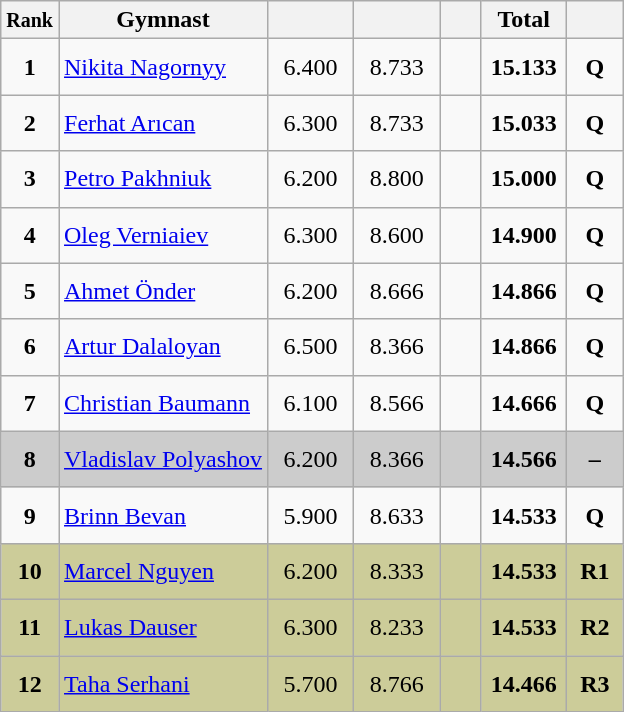<table style="text-align:center;" class="wikitable sortable">
<tr>
<th scope="col" style="width:15px;"><small>Rank</small></th>
<th scope="col" style="width:175;">Gymnast</th>
<th scope="col" style="width:50px;"><small></small></th>
<th scope="col" style="width:50px;"><small></small></th>
<th scope="col" style="width:20px;"><small></small></th>
<th scope="col" style="width:50px;">Total</th>
<th scope="col" style="width:30px;"><small></small></th>
</tr>
<tr>
<td scope="row" style="text-align:center"><strong>1</strong></td>
<td style="height:30px; text-align:left;"> <a href='#'>Nikita Nagornyy</a></td>
<td>6.400</td>
<td>8.733</td>
<td></td>
<td><strong>15.133</strong></td>
<td><strong>Q</strong></td>
</tr>
<tr>
<td scope="row" style="text-align:center"><strong>2</strong></td>
<td style="height:30px; text-align:left;"> <a href='#'>Ferhat Arıcan</a></td>
<td>6.300</td>
<td>8.733</td>
<td></td>
<td><strong>15.033</strong></td>
<td><strong>Q</strong></td>
</tr>
<tr>
<td scope="row" style="text-align:center"><strong>3</strong></td>
<td style="height:30px; text-align:left;"> <a href='#'>Petro Pakhniuk</a></td>
<td>6.200</td>
<td>8.800</td>
<td></td>
<td><strong>15.000</strong></td>
<td><strong>Q</strong></td>
</tr>
<tr>
<td style="text-align:center"><strong>4</strong></td>
<td style="height:30px; text-align:left;"> <a href='#'>Oleg Verniaiev</a></td>
<td>6.300</td>
<td>8.600</td>
<td></td>
<td><strong>14.900</strong></td>
<td><strong>Q</strong></td>
</tr>
<tr>
<td style="text-align:center"><strong>5</strong></td>
<td style="height:30px; text-align:left;"> <a href='#'>Ahmet Önder</a></td>
<td>6.200</td>
<td>8.666</td>
<td></td>
<td><strong>14.866</strong></td>
<td><strong>Q</strong></td>
</tr>
<tr>
<td scope="row" style="text-align:center"><strong>6</strong></td>
<td style="height:30px; text-align:left;"> <a href='#'>Artur Dalaloyan</a></td>
<td>6.500</td>
<td>8.366</td>
<td></td>
<td><strong>14.866</strong></td>
<td><strong>Q</strong></td>
</tr>
<tr>
<td scope="row" style="text-align:center"><strong>7</strong></td>
<td style="height:30px; text-align:left;"> <a href='#'>Christian Baumann</a></td>
<td>6.100</td>
<td>8.566</td>
<td></td>
<td><strong>14.666</strong></td>
<td><strong>Q</strong></td>
</tr>
<tr style="background:#cccccc;">
<td scope="row" style="text-align:center"><strong>8</strong></td>
<td style="height:30px; text-align:left;"> <a href='#'>Vladislav Polyashov</a></td>
<td>6.200</td>
<td>8.366</td>
<td></td>
<td><strong>14.566</strong></td>
<td><strong>–</strong></td>
</tr>
<tr>
<td scope="row" style="text-align:center"><strong>9</strong></td>
<td style="height:30px; text-align:left;"> <a href='#'>Brinn Bevan</a></td>
<td>5.900</td>
<td>8.633</td>
<td></td>
<td><strong>14.533</strong></td>
<td><strong>Q</strong></td>
</tr>
<tr style="background:#cccc99;">
<td scope="row" style="text-align:center"><strong>10</strong></td>
<td style="height:30px; text-align:left;"> <a href='#'>Marcel Nguyen</a></td>
<td>6.200</td>
<td>8.333</td>
<td></td>
<td><strong>14.533</strong></td>
<td><strong>R1</strong></td>
</tr>
<tr style="background:#cccc99;">
<td scope="row" style="text-align:center"><strong>11</strong></td>
<td style="height:30px; text-align:left;"> <a href='#'>Lukas Dauser</a></td>
<td>6.300</td>
<td>8.233</td>
<td></td>
<td><strong>14.533</strong></td>
<td><strong>R2</strong></td>
</tr>
<tr style="background:#cccc99;">
<td scope="row" style="text-align:center"><strong>12</strong></td>
<td style="height:30px; text-align:left;"> <a href='#'>Taha Serhani</a></td>
<td>5.700</td>
<td>8.766</td>
<td></td>
<td><strong>14.466</strong></td>
<td><strong>R3</strong></td>
</tr>
</table>
